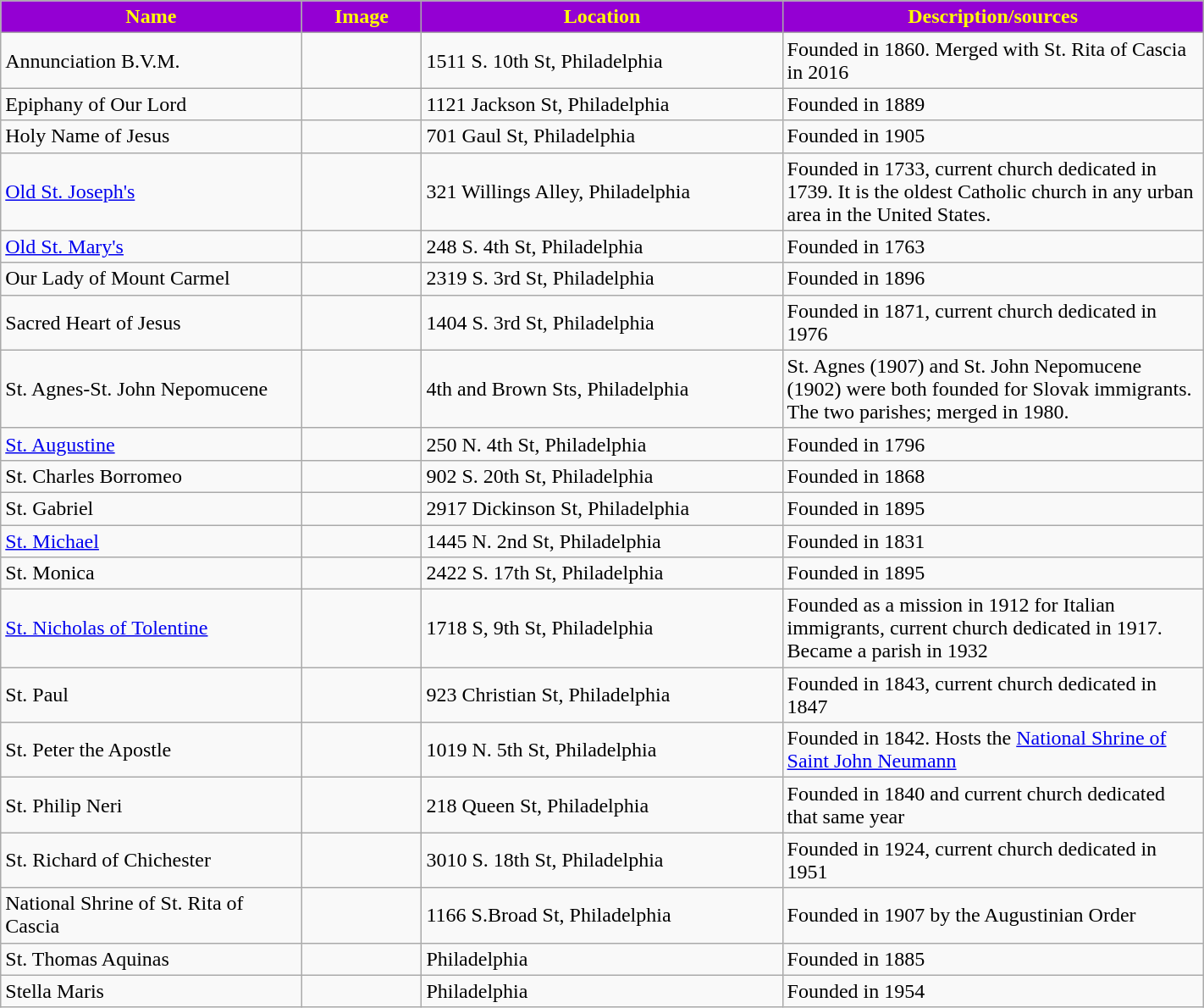<table class="wikitable sortable" style="width:75%">
<tr>
<th style="background:darkviolet; color:yellow;" width="25%"><strong>Name</strong></th>
<th style="background:darkviolet; color:yellow;" width="10%"><strong>Image</strong></th>
<th style="background:darkviolet; color:yellow;" width="30%"><strong>Location</strong></th>
<th style="background:darkviolet; color:yellow;" width="35%"><strong>Description/sources</strong></th>
</tr>
<tr>
<td>Annunciation B.V.M.</td>
<td></td>
<td>1511 S. 10th St, Philadelphia</td>
<td>Founded in 1860. Merged with St. Rita of Cascia in 2016</td>
</tr>
<tr>
<td>Epiphany of Our Lord</td>
<td></td>
<td>1121 Jackson St, Philadelphia</td>
<td>Founded in 1889</td>
</tr>
<tr>
<td>Holy Name of Jesus</td>
<td></td>
<td>701 Gaul St, Philadelphia</td>
<td>Founded in 1905</td>
</tr>
<tr>
<td><a href='#'>Old St. Joseph's</a></td>
<td></td>
<td>321 Willings Alley, Philadelphia</td>
<td>Founded in 1733, current church dedicated in 1739. It is the oldest Catholic church in any urban area in the United States.</td>
</tr>
<tr>
<td><a href='#'>Old St. Mary's</a></td>
<td></td>
<td>248 S. 4th St, Philadelphia</td>
<td>Founded in 1763</td>
</tr>
<tr>
<td>Our Lady of Mount Carmel</td>
<td></td>
<td>2319 S. 3rd St, Philadelphia</td>
<td>Founded in 1896</td>
</tr>
<tr>
<td>Sacred Heart of Jesus</td>
<td></td>
<td>1404 S. 3rd St, Philadelphia</td>
<td>Founded in 1871, current church dedicated in 1976</td>
</tr>
<tr>
<td>St. Agnes-St. John Nepomucene</td>
<td></td>
<td>4th and Brown Sts, Philadelphia</td>
<td>St. Agnes (1907) and St. John Nepomucene (1902) were both founded for Slovak immigrants. The two parishes; merged in 1980.</td>
</tr>
<tr>
<td><a href='#'>St. Augustine</a></td>
<td></td>
<td>250 N. 4th St, Philadelphia</td>
<td>Founded in 1796</td>
</tr>
<tr>
<td>St. Charles Borromeo</td>
<td></td>
<td>902 S. 20th St, Philadelphia</td>
<td>Founded in 1868</td>
</tr>
<tr>
<td>St. Gabriel</td>
<td></td>
<td>2917 Dickinson St, Philadelphia</td>
<td>Founded in 1895</td>
</tr>
<tr>
<td><a href='#'>St. Michael</a></td>
<td></td>
<td>1445 N. 2nd St, Philadelphia</td>
<td>Founded in 1831</td>
</tr>
<tr>
<td>St. Monica</td>
<td></td>
<td>2422 S. 17th St, Philadelphia</td>
<td>Founded in 1895</td>
</tr>
<tr>
<td><a href='#'>St. Nicholas of Tolentine</a></td>
<td></td>
<td>1718 S, 9th St, Philadelphia</td>
<td>Founded as a mission in 1912 for Italian immigrants, current church dedicated in 1917. Became a parish in 1932</td>
</tr>
<tr>
<td>St. Paul</td>
<td></td>
<td>923 Christian St, Philadelphia</td>
<td>Founded in 1843, current church dedicated in 1847</td>
</tr>
<tr>
<td>St. Peter the Apostle</td>
<td></td>
<td>1019 N. 5th St, Philadelphia</td>
<td>Founded in 1842. Hosts the <a href='#'>National Shrine of Saint John Neumann</a></td>
</tr>
<tr>
<td>St. Philip Neri</td>
<td></td>
<td>218 Queen St, Philadelphia</td>
<td>Founded in 1840 and current church dedicated that same year</td>
</tr>
<tr>
<td>St. Richard of Chichester</td>
<td></td>
<td>3010 S. 18th St, Philadelphia</td>
<td>Founded in 1924, current church dedicated in 1951</td>
</tr>
<tr>
<td>National Shrine of St. Rita of Cascia</td>
<td></td>
<td>1166 S.Broad St, Philadelphia</td>
<td>Founded in 1907 by the Augustinian Order</td>
</tr>
<tr>
<td>St. Thomas Aquinas</td>
<td></td>
<td>Philadelphia</td>
<td>Founded in 1885</td>
</tr>
<tr>
<td>Stella Maris</td>
<td></td>
<td>Philadelphia</td>
<td>Founded in 1954</td>
</tr>
</table>
